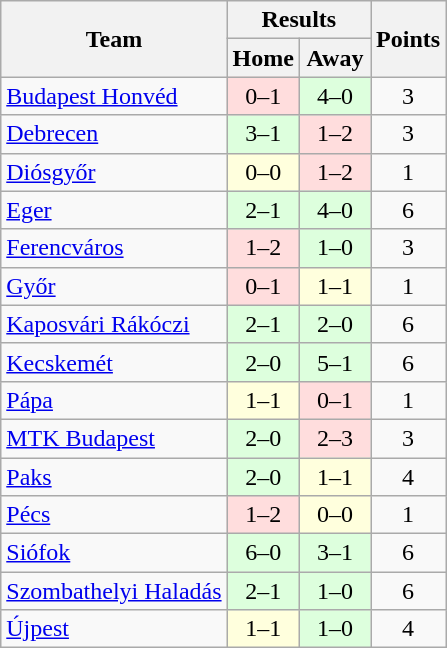<table class="wikitable" style="text-align:center">
<tr>
<th rowspan=2>Team</th>
<th colspan=2>Results</th>
<th rowspan=2>Points</th>
</tr>
<tr>
<th width=40>Home</th>
<th width=40>Away</th>
</tr>
<tr>
<td align=left><a href='#'>Budapest Honvéd</a></td>
<td style="background:#fdd;">0–1</td>
<td style="background:#dfd;">4–0</td>
<td>3</td>
</tr>
<tr>
<td align=left><a href='#'>Debrecen</a></td>
<td style="background:#dfd;">3–1</td>
<td style="background:#fdd;">1–2</td>
<td>3</td>
</tr>
<tr>
<td align=left><a href='#'>Diósgyőr</a></td>
<td style="background:#ffd;">0–0</td>
<td style="background:#fdd;">1–2</td>
<td>1</td>
</tr>
<tr>
<td align=left><a href='#'>Eger</a></td>
<td style="background:#dfd;">2–1</td>
<td style="background:#dfd;">4–0</td>
<td>6</td>
</tr>
<tr>
<td align=left><a href='#'>Ferencváros</a></td>
<td style="background:#fdd;">1–2</td>
<td style="background:#dfd;">1–0</td>
<td>3</td>
</tr>
<tr>
<td align=left><a href='#'>Győr</a></td>
<td style="background:#fdd;">0–1</td>
<td style="background:#ffd;">1–1</td>
<td>1</td>
</tr>
<tr>
<td align=left><a href='#'>Kaposvári Rákóczi</a></td>
<td style="background:#dfd;">2–1</td>
<td style="background:#dfd;">2–0</td>
<td>6</td>
</tr>
<tr>
<td align=left><a href='#'>Kecskemét</a></td>
<td style="background:#dfd;">2–0</td>
<td style="background:#dfd;">5–1</td>
<td>6</td>
</tr>
<tr>
<td align=left><a href='#'>Pápa</a></td>
<td style="background:#ffd;">1–1</td>
<td style="background:#fdd;">0–1</td>
<td>1</td>
</tr>
<tr>
<td align=left><a href='#'>MTK Budapest</a></td>
<td style="background:#dfd;">2–0</td>
<td style="background:#fdd;">2–3</td>
<td>3</td>
</tr>
<tr>
<td align=left><a href='#'>Paks</a></td>
<td style="background:#dfd;">2–0</td>
<td style="background:#ffd;">1–1</td>
<td>4</td>
</tr>
<tr>
<td align=left><a href='#'>Pécs</a></td>
<td style="background:#fdd;">1–2</td>
<td style="background:#ffd;">0–0</td>
<td>1</td>
</tr>
<tr>
<td align=left><a href='#'>Siófok</a></td>
<td style="background:#dfd;">6–0</td>
<td style="background:#dfd;">3–1</td>
<td>6</td>
</tr>
<tr>
<td align=left><a href='#'>Szombathelyi Haladás</a></td>
<td style="background:#dfd;">2–1</td>
<td style="background:#dfd;">1–0</td>
<td>6</td>
</tr>
<tr>
<td align=left><a href='#'>Újpest</a></td>
<td style="background:#ffd;">1–1</td>
<td style="background:#dfd;">1–0</td>
<td>4</td>
</tr>
</table>
